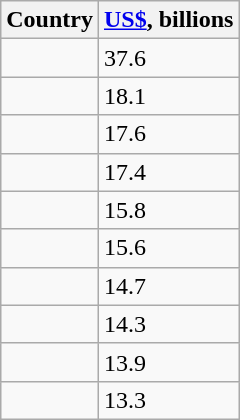<table class="wikitable">
<tr>
<th>Country</th>
<th><a href='#'>US$</a>, billions</th>
</tr>
<tr>
<td></td>
<td>37.6</td>
</tr>
<tr>
<td></td>
<td>18.1</td>
</tr>
<tr>
<td></td>
<td>17.6</td>
</tr>
<tr>
<td></td>
<td>17.4</td>
</tr>
<tr>
<td></td>
<td>15.8</td>
</tr>
<tr>
<td></td>
<td>15.6</td>
</tr>
<tr>
<td></td>
<td>14.7</td>
</tr>
<tr>
<td></td>
<td>14.3</td>
</tr>
<tr>
<td></td>
<td>13.9</td>
</tr>
<tr>
<td></td>
<td>13.3</td>
</tr>
</table>
